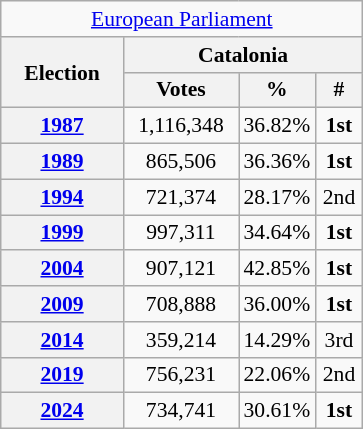<table class="wikitable" style="font-size:90%; text-align:center;">
<tr>
<td colspan="4" align="center"><a href='#'>European Parliament</a></td>
</tr>
<tr>
<th rowspan="2" width="75">Election</th>
<th colspan="3">Catalonia</th>
</tr>
<tr>
<th width="70">Votes</th>
<th width="35">%</th>
<th width="25">#</th>
</tr>
<tr>
<th><a href='#'>1987</a></th>
<td>1,116,348</td>
<td>36.82%</td>
<td><strong>1st</strong></td>
</tr>
<tr>
<th><a href='#'>1989</a></th>
<td>865,506</td>
<td>36.36%</td>
<td><strong>1st</strong></td>
</tr>
<tr>
<th><a href='#'>1994</a></th>
<td>721,374</td>
<td>28.17%</td>
<td>2nd</td>
</tr>
<tr>
<th><a href='#'>1999</a></th>
<td>997,311</td>
<td>34.64%</td>
<td><strong>1st</strong></td>
</tr>
<tr>
<th><a href='#'>2004</a></th>
<td>907,121</td>
<td>42.85%</td>
<td><strong>1st</strong></td>
</tr>
<tr>
<th><a href='#'>2009</a></th>
<td>708,888</td>
<td>36.00%</td>
<td><strong>1st</strong></td>
</tr>
<tr>
<th><a href='#'>2014</a></th>
<td>359,214</td>
<td>14.29%</td>
<td>3rd</td>
</tr>
<tr>
<th><a href='#'>2019</a></th>
<td>756,231</td>
<td>22.06%</td>
<td>2nd</td>
</tr>
<tr>
<th><a href='#'>2024</a></th>
<td>734,741</td>
<td>30.61%</td>
<td><strong>1st</strong></td>
</tr>
</table>
